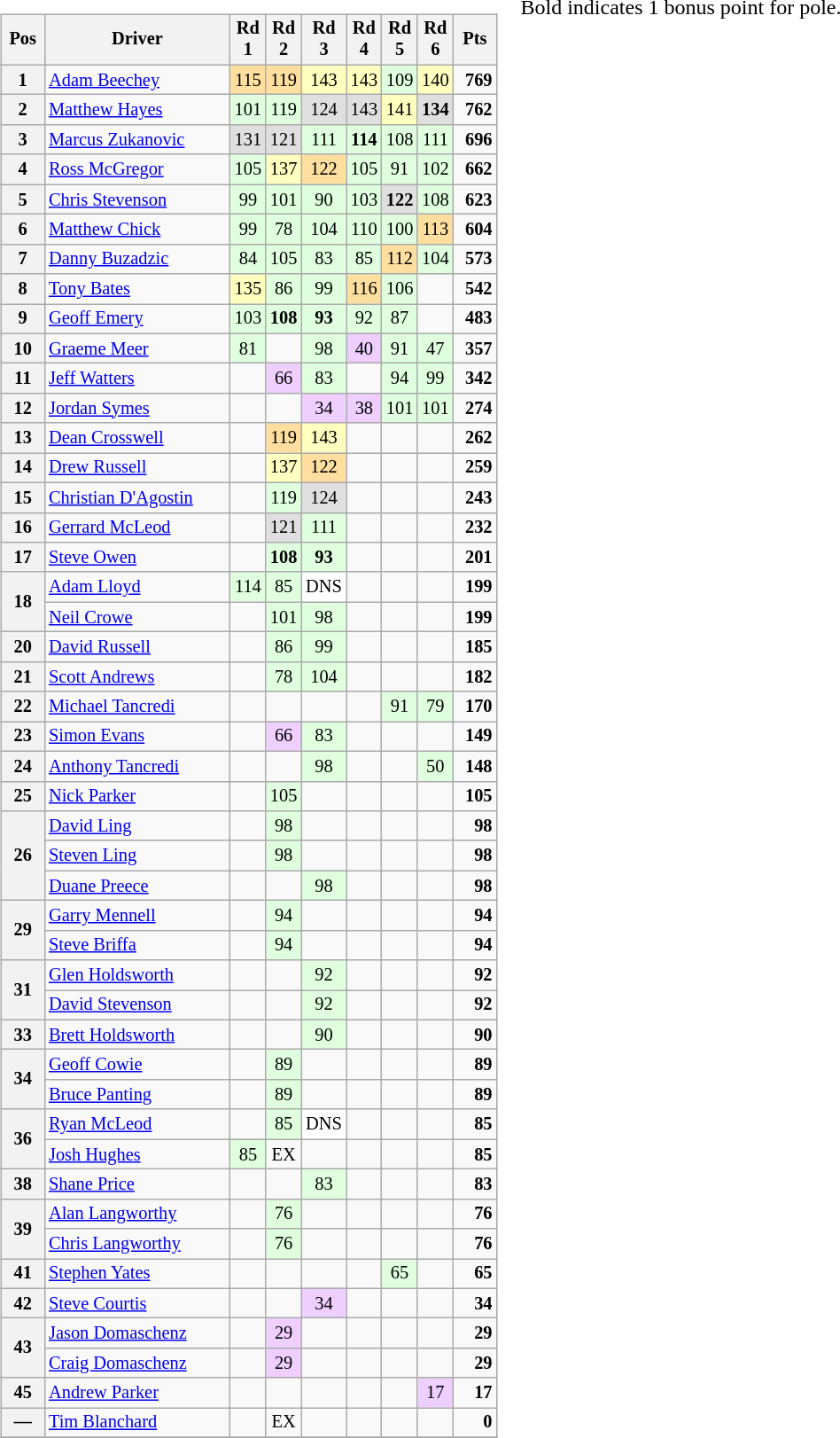<table>
<tr>
<td><br><table class="wikitable" style="font-size: 85%">
<tr>
<th valign="middle">Pos</th>
<th valign="middle">Driver</th>
<th width="2%">Rd 1</th>
<th width="2%">Rd 2</th>
<th width="2%">Rd 3</th>
<th width="2%">Rd 4</th>
<th width="2%">Rd 5</th>
<th width="2%">Rd 6</th>
<th valign="middle">Pts</th>
</tr>
<tr>
<th>1</th>
<td><a href='#'>Adam Beechey</a></td>
<td align="center" style="background:#ffdf9f;">115</td>
<td align="center" style="background:#ffdf9f;">119</td>
<td align="center" style="background:#ffffbf;">143</td>
<td align="center" style="background:#ffffbf;">143</td>
<td align="center" style="background:#dfffdf;">109</td>
<td align="center" style="background:#ffffbf;">140</td>
<td align="right"><strong>769</strong></td>
</tr>
<tr>
<th>2</th>
<td><a href='#'>Matthew Hayes</a></td>
<td align="center" style="background:#dfffdf;">101</td>
<td align="center" style="background:#dfffdf;">119</td>
<td align="center" style="background:#dfdfdf;">124</td>
<td align="center" style="background:#dfdfdf;">143</td>
<td align="center" style="background:#ffffbf;">141</td>
<td align="center" style="background:#dfdfdf;"><strong>134</strong></td>
<td align="right"><strong>762</strong></td>
</tr>
<tr>
<th>3</th>
<td><a href='#'>Marcus Zukanovic</a></td>
<td align="center" style="background:#dfdfdf;">131</td>
<td align="center" style="background:#dfdfdf;">121</td>
<td align="center" style="background:#dfffdf;">111</td>
<td align="center" style="background:#dfffdf;"><strong>114</strong></td>
<td align="center" style="background:#dfffdf;">108</td>
<td align="center" style="background:#dfffdf;">111</td>
<td align="right"><strong>696</strong></td>
</tr>
<tr>
<th>4</th>
<td><a href='#'>Ross McGregor</a></td>
<td align="center" style="background:#dfffdf;">105</td>
<td align="center" style="background:#ffffbf;">137</td>
<td align="center" style="background:#ffdf9f;">122</td>
<td align="center" style="background:#dfffdf;">105</td>
<td align="center" style="background:#dfffdf;">91</td>
<td align="center" style="background:#dfffdf;">102</td>
<td align="right"><strong>662</strong></td>
</tr>
<tr>
<th>5</th>
<td><a href='#'>Chris Stevenson</a></td>
<td align="center" style="background:#dfffdf;">99</td>
<td align="center" style="background:#dfffdf;">101</td>
<td align="center" style="background:#dfffdf;">90</td>
<td align="center" style="background:#dfffdf;">103</td>
<td align="center" style="background:#dfdfdf;"><strong>122</strong></td>
<td align="center" style="background:#dfffdf;">108</td>
<td align="right"><strong>623</strong></td>
</tr>
<tr>
<th>6</th>
<td><a href='#'>Matthew Chick</a></td>
<td align="center" style="background:#dfffdf;">99</td>
<td align="center" style="background:#dfffdf;">78</td>
<td align="center" style="background:#dfffdf;">104</td>
<td align="center" style="background:#dfffdf;">110</td>
<td align="center" style="background:#dfffdf;">100</td>
<td align="center" style="background:#ffdf9f;">113</td>
<td align="right"><strong>604</strong></td>
</tr>
<tr>
<th>7</th>
<td><a href='#'>Danny Buzadzic</a></td>
<td align="center" style="background:#dfffdf;">84</td>
<td align="center" style="background:#dfffdf;">105</td>
<td align="center" style="background:#dfffdf;">83</td>
<td align="center" style="background:#dfffdf;">85</td>
<td align="center" style="background:#ffdf9f;">112</td>
<td align="center" style="background:#dfffdf;">104</td>
<td align="right"><strong>573</strong></td>
</tr>
<tr>
<th>8</th>
<td><a href='#'>Tony Bates</a></td>
<td align="center" style="background:#ffffbf;">135</td>
<td align="center" style="background:#dfffdf;">86</td>
<td align="center" style="background:#dfffdf;">99</td>
<td align="center" style="background:#ffdf9f;">116</td>
<td align="center" style="background:#dfffdf;">106</td>
<td align="center"></td>
<td align="right"><strong>542</strong></td>
</tr>
<tr>
<th>9</th>
<td><a href='#'>Geoff Emery</a></td>
<td align="center" style="background:#dfffdf;">103</td>
<td align="center" style="background:#dfffdf;"><strong>108</strong></td>
<td align="center" style="background:#dfffdf;"><strong>93</strong></td>
<td align="center" style="background:#dfffdf;">92</td>
<td align="center" style="background:#dfffdf;">87</td>
<td align="center"></td>
<td align="right"><strong>483</strong></td>
</tr>
<tr>
<th>10</th>
<td><a href='#'>Graeme Meer</a></td>
<td align="center" style="background:#dfffdf;">81</td>
<td align="center"></td>
<td align="center" style="background:#dfffdf;">98</td>
<td align="center" style="background:#efcfff;">40</td>
<td align="center" style="background:#dfffdf;">91</td>
<td align="center" style="background:#dfffdf;">47</td>
<td align="right"><strong>357</strong></td>
</tr>
<tr>
<th>11</th>
<td><a href='#'>Jeff Watters</a></td>
<td align="center"></td>
<td align="center" style="background:#efcfff;">66</td>
<td align="center" style="background:#dfffdf;">83</td>
<td align="center"></td>
<td align="center" style="background:#dfffdf;">94</td>
<td align="center" style="background:#dfffdf;">99</td>
<td align="right"><strong>342</strong></td>
</tr>
<tr>
<th>12</th>
<td><a href='#'>Jordan Symes</a></td>
<td align="center"></td>
<td align="center"></td>
<td align="center" style="background:#efcfff;">34</td>
<td align="center" style="background:#efcfff;">38</td>
<td align="center" style="background:#dfffdf;">101</td>
<td align="center" style="background:#dfffdf;">101</td>
<td align="right"><strong>274</strong></td>
</tr>
<tr>
<th>13</th>
<td><a href='#'>Dean Crosswell</a></td>
<td align="center"></td>
<td align="center" style="background:#ffdf9f;">119</td>
<td align="center" style="background:#ffffbf;">143</td>
<td align="center"></td>
<td align="center"></td>
<td align="center"></td>
<td align="right"><strong>262</strong></td>
</tr>
<tr>
<th>14</th>
<td><a href='#'>Drew Russell</a></td>
<td align="center"></td>
<td align="center" style="background:#ffffbf;">137</td>
<td align="center" style="background:#ffdf9f;">122</td>
<td align="center"></td>
<td align="center"></td>
<td align="center"></td>
<td align="right"><strong>259</strong></td>
</tr>
<tr>
<th>15</th>
<td><a href='#'>Christian D'Agostin</a></td>
<td align="center"></td>
<td align="center" style="background:#dfffdf;">119</td>
<td align="center" style="background:#dfdfdf;">124</td>
<td align="center"></td>
<td align="center"></td>
<td align="center"></td>
<td align="right"><strong>243</strong></td>
</tr>
<tr>
<th>16</th>
<td><a href='#'>Gerrard McLeod</a></td>
<td align="center"></td>
<td align="center" style="background:#dfdfdf;">121</td>
<td align="center" style="background:#dfffdf;">111</td>
<td align="center"></td>
<td align="center"></td>
<td align="center"></td>
<td align="right"><strong>232</strong></td>
</tr>
<tr>
<th>17</th>
<td><a href='#'>Steve Owen</a></td>
<td align="center"></td>
<td align="center" style="background:#dfffdf;"><strong>108</strong></td>
<td align="center" style="background:#dfffdf;"><strong>93</strong></td>
<td align="center"></td>
<td align="center"></td>
<td align="center"></td>
<td align="right"><strong>201</strong></td>
</tr>
<tr>
<th rowspan=2>18</th>
<td><a href='#'>Adam Lloyd</a></td>
<td align="center" style="background:#dfffdf;">114</td>
<td align="center" style="background:#dfffdf;">85</td>
<td align="center" style="background:#ffffff;">DNS</td>
<td align="center"></td>
<td align="center"></td>
<td align="center"></td>
<td align="right"><strong>199</strong></td>
</tr>
<tr>
<td><a href='#'>Neil Crowe</a></td>
<td align="center"></td>
<td align="center" style="background:#dfffdf;">101</td>
<td align="center" style="background:#dfffdf;">98</td>
<td align="center"></td>
<td align="center"></td>
<td align="center"></td>
<td align="right"><strong>199</strong></td>
</tr>
<tr>
<th>20</th>
<td><a href='#'>David Russell</a></td>
<td align="center"></td>
<td align="center" style="background:#dfffdf;">86</td>
<td align="center" style="background:#dfffdf;">99</td>
<td align="center"></td>
<td align="center"></td>
<td align="center"></td>
<td align="right"><strong>185</strong></td>
</tr>
<tr>
<th>21</th>
<td><a href='#'>Scott Andrews</a></td>
<td align="center"></td>
<td align="center" style="background:#dfffdf;">78</td>
<td align="center" style="background:#dfffdf;">104</td>
<td align="center"></td>
<td align="center"></td>
<td align="center"></td>
<td align="right"><strong>182</strong></td>
</tr>
<tr>
<th>22</th>
<td><a href='#'>Michael Tancredi</a></td>
<td align="center"></td>
<td align="center"></td>
<td align="center"></td>
<td align="center"></td>
<td align="center" style="background:#dfffdf;">91</td>
<td align="center" style="background:#dfffdf;">79</td>
<td align="right"><strong>170</strong></td>
</tr>
<tr>
<th>23</th>
<td><a href='#'>Simon Evans</a></td>
<td align="center"></td>
<td align="center" style="background:#efcfff;">66</td>
<td align="center" style="background:#dfffdf;">83</td>
<td align="center"></td>
<td align="center"></td>
<td align="center"></td>
<td align="right"><strong>149</strong></td>
</tr>
<tr>
<th>24</th>
<td><a href='#'>Anthony Tancredi</a></td>
<td align="center"></td>
<td align="center"></td>
<td align="center" style="background:#dfffdf;">98</td>
<td align="center"></td>
<td align="center"></td>
<td align="center" style="background:#dfffdf;">50</td>
<td align="right"><strong>148</strong></td>
</tr>
<tr>
<th>25</th>
<td><a href='#'>Nick Parker</a></td>
<td align="center"></td>
<td align="center" style="background:#dfffdf;">105</td>
<td align="center"></td>
<td align="center"></td>
<td align="center"></td>
<td align="center"></td>
<td align="right"><strong>105</strong></td>
</tr>
<tr>
<th rowspan=3>26</th>
<td><a href='#'>David Ling</a></td>
<td align="center"></td>
<td align="center" style="background:#dfffdf;">98</td>
<td align="center"></td>
<td align="center"></td>
<td align="center"></td>
<td align="center"></td>
<td align="right"><strong>98</strong></td>
</tr>
<tr>
<td><a href='#'>Steven Ling</a></td>
<td align="center"></td>
<td align="center" style="background:#dfffdf;">98</td>
<td align="center"></td>
<td align="center"></td>
<td align="center"></td>
<td align="center"></td>
<td align="right"><strong>98</strong></td>
</tr>
<tr>
<td><a href='#'>Duane Preece</a></td>
<td align="center"></td>
<td align="center"></td>
<td align="center" style="background:#dfffdf;">98</td>
<td align="center"></td>
<td align="center"></td>
<td align="center"></td>
<td align="right"><strong>98</strong></td>
</tr>
<tr>
<th rowspan=2>29</th>
<td><a href='#'>Garry Mennell</a></td>
<td align="center"></td>
<td align="center" style="background:#dfffdf;">94</td>
<td align="center"></td>
<td align="center"></td>
<td align="center"></td>
<td align="center"></td>
<td align="right"><strong>94</strong></td>
</tr>
<tr>
<td><a href='#'>Steve Briffa</a></td>
<td align="center"></td>
<td align="center" style="background:#dfffdf;">94</td>
<td align="center"></td>
<td align="center"></td>
<td align="center"></td>
<td align="center"></td>
<td align="right"><strong>94</strong></td>
</tr>
<tr>
<th rowspan=2>31</th>
<td><a href='#'>Glen Holdsworth</a></td>
<td align="center"></td>
<td align="center"></td>
<td align="center" style="background:#dfffdf;">92</td>
<td align="center"></td>
<td align="center"></td>
<td align="center"></td>
<td align="right"><strong>92</strong></td>
</tr>
<tr>
<td><a href='#'>David Stevenson</a></td>
<td align="center"></td>
<td align="center"></td>
<td align="center" style="background:#dfffdf;">92</td>
<td align="center"></td>
<td align="center"></td>
<td align="center"></td>
<td align="right"><strong>92</strong></td>
</tr>
<tr>
<th>33</th>
<td><a href='#'>Brett Holdsworth</a></td>
<td align="center"></td>
<td align="center"></td>
<td align="center" style="background:#dfffdf;">90</td>
<td align="center"></td>
<td align="center"></td>
<td align="center"></td>
<td align="right"><strong>90</strong></td>
</tr>
<tr>
<th rowspan=2>34</th>
<td><a href='#'>Geoff Cowie</a></td>
<td align="center"></td>
<td align="center" style="background:#dfffdf;">89</td>
<td align="center"></td>
<td align="center"></td>
<td align="center"></td>
<td align="center"></td>
<td align="right"><strong>89</strong></td>
</tr>
<tr>
<td><a href='#'>Bruce Panting</a></td>
<td align="center"></td>
<td align="center" style="background:#dfffdf;">89</td>
<td align="center"></td>
<td align="center"></td>
<td align="center"></td>
<td align="center"></td>
<td align="right"><strong>89</strong></td>
</tr>
<tr>
<th rowspan=2>36</th>
<td><a href='#'>Ryan McLeod</a></td>
<td align="center"></td>
<td align="center" style="background:#dfffdf;">85</td>
<td align="center" style="background:white;">DNS</td>
<td align="center"></td>
<td align="center"></td>
<td align="center"></td>
<td align="right"><strong>85</strong></td>
</tr>
<tr>
<td><a href='#'>Josh Hughes</a></td>
<td align="center" style="background:#dfffdf;">85</td>
<td align="center">EX</td>
<td align="center"></td>
<td align="center"></td>
<td align="center"></td>
<td align="center"></td>
<td align="right"><strong>85</strong></td>
</tr>
<tr>
<th>38</th>
<td><a href='#'>Shane Price</a></td>
<td align="center"></td>
<td align="center"></td>
<td align="center" style="background:#dfffdf;">83</td>
<td align="center"></td>
<td align="center"></td>
<td align="center"></td>
<td align="right"><strong>83</strong></td>
</tr>
<tr>
<th rowspan=2>39</th>
<td><a href='#'>Alan Langworthy</a></td>
<td align="center"></td>
<td align="center" style="background:#dfffdf;">76</td>
<td align="center"></td>
<td align="center"></td>
<td align="center"></td>
<td align="center"></td>
<td align="right"><strong>76</strong></td>
</tr>
<tr>
<td><a href='#'>Chris Langworthy</a></td>
<td align="center"></td>
<td align="center" style="background:#dfffdf;">76</td>
<td align="center"></td>
<td align="center"></td>
<td align="center"></td>
<td align="center"></td>
<td align="right"><strong>76</strong></td>
</tr>
<tr>
<th>41</th>
<td><a href='#'>Stephen Yates</a></td>
<td align="center"></td>
<td align="center"></td>
<td align="center"></td>
<td align="center"></td>
<td align="center" style="background:#dfffdf;">65</td>
<td align="center"></td>
<td align="right"><strong>65</strong></td>
</tr>
<tr>
<th>42</th>
<td><a href='#'>Steve Courtis</a></td>
<td align="center"></td>
<td align="center"></td>
<td align="center" style="background:#efcfff;">34</td>
<td align="center"></td>
<td align="center"></td>
<td align="center"></td>
<td align="right"><strong>34</strong></td>
</tr>
<tr>
<th rowspan=2>43</th>
<td><a href='#'>Jason Domaschenz</a></td>
<td align="center"></td>
<td align="center" style="background:#efcfff;">29</td>
<td align="center"></td>
<td align="center"></td>
<td align="center"></td>
<td align="center"></td>
<td align="right"><strong>29</strong></td>
</tr>
<tr>
<td><a href='#'>Craig Domaschenz</a></td>
<td align="center"></td>
<td align="center" style="background:#efcfff;">29</td>
<td align="center"></td>
<td align="center"></td>
<td align="center"></td>
<td align="center"></td>
<td align="right"><strong>29</strong></td>
</tr>
<tr>
<th>45</th>
<td><a href='#'>Andrew Parker</a></td>
<td align="center"></td>
<td align="center"></td>
<td align="center"></td>
<td align="center"></td>
<td align="center"></td>
<td align="center" style="background:#efcfff;">17</td>
<td align="right"><strong>17</strong></td>
</tr>
<tr>
<th>—</th>
<td><a href='#'>Tim Blanchard</a></td>
<td align="center"></td>
<td align="center">EX</td>
<td align="center"></td>
<td align="center"></td>
<td align="center"></td>
<td align="center"></td>
<td align="right"><strong>0</strong></td>
</tr>
<tr>
</tr>
</table>
</td>
<td valign="top"><br>
<span>Bold indicates 1 bonus point for pole.</span></td>
</tr>
</table>
